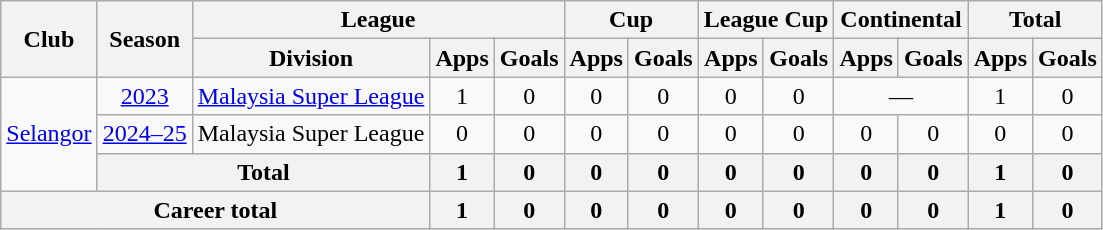<table class="wikitable" style="text-align: center;">
<tr>
<th rowspan="2">Club</th>
<th rowspan="2">Season</th>
<th colspan="3">League</th>
<th colspan="2">Cup</th>
<th colspan="2">League Cup</th>
<th colspan="2">Continental</th>
<th colspan="2">Total</th>
</tr>
<tr>
<th>Division</th>
<th>Apps</th>
<th>Goals</th>
<th>Apps</th>
<th>Goals</th>
<th>Apps</th>
<th>Goals</th>
<th>Apps</th>
<th>Goals</th>
<th>Apps</th>
<th>Goals</th>
</tr>
<tr>
<td rowspan="3"><a href='#'>Selangor</a></td>
<td><a href='#'>2023</a></td>
<td><a href='#'>Malaysia Super League</a></td>
<td>1</td>
<td>0</td>
<td>0</td>
<td>0</td>
<td>0</td>
<td>0</td>
<td colspan=2>—</td>
<td>1</td>
<td>0</td>
</tr>
<tr>
<td><a href='#'>2024–25</a></td>
<td>Malaysia Super League</td>
<td>0</td>
<td>0</td>
<td>0</td>
<td>0</td>
<td>0</td>
<td>0</td>
<td>0</td>
<td>0</td>
<td>0</td>
<td>0</td>
</tr>
<tr>
<th colspan="2">Total</th>
<th>1</th>
<th>0</th>
<th>0</th>
<th>0</th>
<th>0</th>
<th>0</th>
<th>0</th>
<th>0</th>
<th>1</th>
<th>0</th>
</tr>
<tr>
<th colspan="3">Career total</th>
<th>1</th>
<th>0</th>
<th>0</th>
<th>0</th>
<th>0</th>
<th>0</th>
<th>0</th>
<th>0</th>
<th>1</th>
<th>0</th>
</tr>
</table>
